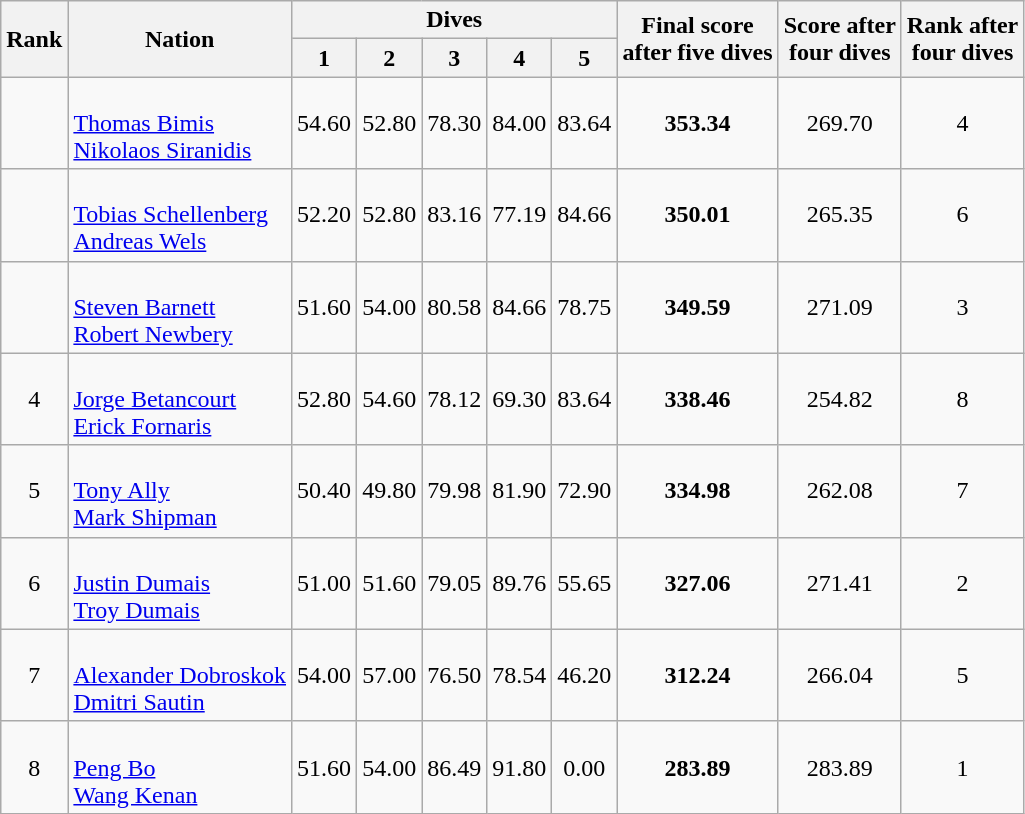<table class="wikitable sortable" style="text-align:center">
<tr>
<th rowspan=2>Rank</th>
<th rowspan=2>Nation</th>
<th colspan="5">Dives</th>
<th rowspan=2>Final score<br>after five dives</th>
<th rowspan=2>Score after<br>four dives</th>
<th rowspan=2>Rank after<br>four dives</th>
</tr>
<tr>
<th>1</th>
<th>2</th>
<th>3</th>
<th>4</th>
<th>5</th>
</tr>
<tr>
<td></td>
<td align=left> <br> <a href='#'>Thomas Bimis</a> <br> <a href='#'>Nikolaos Siranidis</a></td>
<td>54.60</td>
<td>52.80</td>
<td>78.30</td>
<td>84.00</td>
<td>83.64</td>
<td><strong>353.34</strong></td>
<td>269.70</td>
<td>4</td>
</tr>
<tr>
<td></td>
<td align=left> <br> <a href='#'>Tobias Schellenberg</a><br> <a href='#'>Andreas Wels</a></td>
<td>52.20</td>
<td>52.80</td>
<td>83.16</td>
<td>77.19</td>
<td>84.66</td>
<td><strong>350.01</strong></td>
<td>265.35</td>
<td>6</td>
</tr>
<tr>
<td></td>
<td align=left> <br> <a href='#'>Steven Barnett</a><br> <a href='#'>Robert Newbery</a></td>
<td>51.60</td>
<td>54.00</td>
<td>80.58</td>
<td>84.66</td>
<td>78.75</td>
<td><strong>349.59</strong></td>
<td>271.09</td>
<td>3</td>
</tr>
<tr>
<td>4</td>
<td align=left> <br> <a href='#'>Jorge Betancourt</a><br> <a href='#'>Erick Fornaris</a></td>
<td>52.80</td>
<td>54.60</td>
<td>78.12</td>
<td>69.30</td>
<td>83.64</td>
<td><strong>338.46</strong></td>
<td>254.82</td>
<td>8</td>
</tr>
<tr>
<td>5</td>
<td align=left> <br> <a href='#'>Tony Ally</a><br> <a href='#'>Mark Shipman</a></td>
<td>50.40</td>
<td>49.80</td>
<td>79.98</td>
<td>81.90</td>
<td>72.90</td>
<td><strong>334.98</strong></td>
<td>262.08</td>
<td>7</td>
</tr>
<tr>
<td>6</td>
<td align=left> <br> <a href='#'>Justin Dumais</a><br> <a href='#'>Troy Dumais</a></td>
<td>51.00</td>
<td>51.60</td>
<td>79.05</td>
<td>89.76</td>
<td>55.65</td>
<td><strong>327.06</strong></td>
<td>271.41</td>
<td>2</td>
</tr>
<tr>
<td>7</td>
<td align=left> <br> <a href='#'>Alexander Dobroskok</a><br> <a href='#'>Dmitri Sautin</a></td>
<td>54.00</td>
<td>57.00</td>
<td>76.50</td>
<td>78.54</td>
<td>46.20</td>
<td><strong>312.24</strong></td>
<td>266.04</td>
<td>5</td>
</tr>
<tr>
<td>8</td>
<td align=left> <br> <a href='#'>Peng Bo</a><br> <a href='#'>Wang Kenan</a></td>
<td>51.60</td>
<td>54.00</td>
<td>86.49</td>
<td>91.80</td>
<td>0.00</td>
<td><strong>283.89</strong></td>
<td>283.89</td>
<td>1</td>
</tr>
</table>
